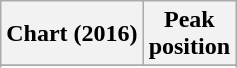<table class="wikitable sortable plainrowheaders" style="text-align:center">
<tr>
<th>Chart (2016)</th>
<th>Peak<br>position</th>
</tr>
<tr>
</tr>
<tr>
</tr>
<tr>
</tr>
<tr>
</tr>
<tr>
</tr>
<tr>
</tr>
</table>
